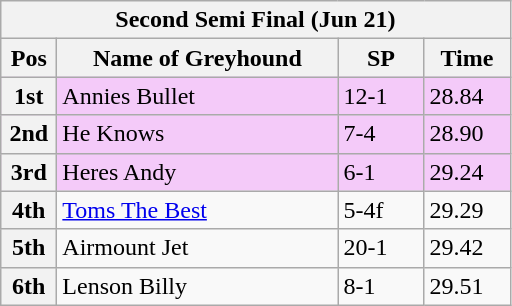<table class="wikitable">
<tr>
<th colspan="6">Second Semi Final (Jun 21)</th>
</tr>
<tr>
<th width=30>Pos</th>
<th width=180>Name of Greyhound</th>
<th width=50>SP</th>
<th width=50>Time</th>
</tr>
<tr style="background: #f4caf9;">
<th>1st</th>
<td>Annies Bullet</td>
<td>12-1</td>
<td>28.84</td>
</tr>
<tr style="background: #f4caf9;">
<th>2nd</th>
<td>He Knows</td>
<td>7-4</td>
<td>28.90</td>
</tr>
<tr style="background: #f4caf9;">
<th>3rd</th>
<td>Heres Andy</td>
<td>6-1</td>
<td>29.24</td>
</tr>
<tr>
<th>4th</th>
<td><a href='#'>Toms The Best</a></td>
<td>5-4f</td>
<td>29.29</td>
</tr>
<tr>
<th>5th</th>
<td>Airmount Jet</td>
<td>20-1</td>
<td>29.42</td>
</tr>
<tr>
<th>6th</th>
<td>Lenson Billy</td>
<td>8-1</td>
<td>29.51</td>
</tr>
</table>
